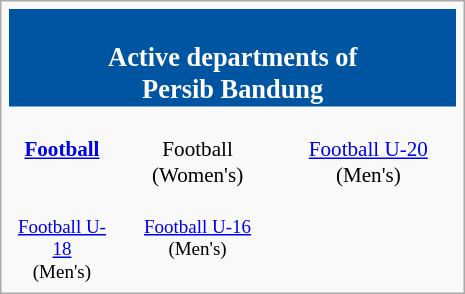<table class="infobox" style="font-size: 88%; width: 22em; text-align: center">
<tr>
<th colspan=3 style="font-size: 125%; background-color:#0055A2; color:white; text-align:center;"><br>Active departments of<br>Persib Bandung</th>
</tr>
<tr style="text-align: center">
<td><br><strong><a href='#'>Football</a><strong><em></td>
<td><br></em></strong>Football (Women's)<strong><em></td>
<td><br></strong><a href='#'>Football U-20</a> (Men's)<strong></td>
</tr>
<tr style="font-size: 90%; text-align: center">
<td><br></strong><a href='#'>Football U-18</a><br> (Men's)<strong></td>
<td><br></strong><a href='#'>Football U-16</a><br> (Men's)<strong></td>
</tr>
</table>
